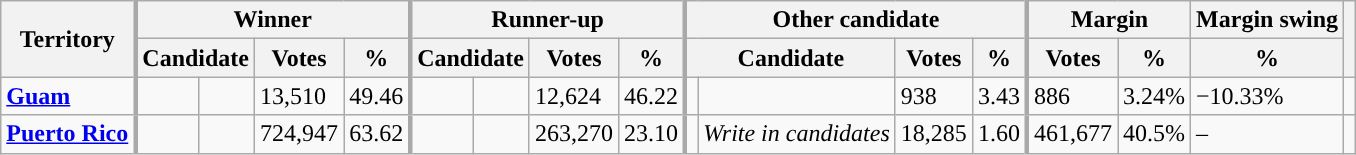<table class="wikitable sortable">
<tr>
<th rowspan="2" scope="col">Territory</th>
<th colspan="4" scope="col" style="border-left:3px solid darkgray;">Winner</th>
<th colspan="4" scope="col" style="border-left:3px solid darkgray;">Runner-up</th>
<th colspan="4" scope="col" style="border-left:3px solid darkgray;">Other candidate</th>
<th colspan="2" scope="col" style="border-left:3px solid darkgray;">Margin</th>
<th data-sort-type="number" scope="col">Margin swing</th>
<th rowspan="2" class="unsortable" scope="col"></th>
</tr>
<tr>
<th colspan="2" scope="col" style="border-left:3px solid darkgray;">Candidate</th>
<th data-sort-type="number" scope="col">Votes</th>
<th data-sort-type="number" scope="col">%</th>
<th colspan="2" scope="col" style="border-left:3px solid darkgray;">Candidate</th>
<th data-sort-type="number" scope="col">Votes</th>
<th data-sort-type="number" scope="col">%</th>
<th colspan="2" scope="col" style="border-left:3px solid darkgray;">Candidate</th>
<th data-sort-type="number" scope="col">Votes</th>
<th data-sort-type="number" scope="col">%</th>
<th data-sort-type="number" scope="col" style="border-left:3px solid darkgray;">Votes</th>
<th data-sort-type="number" scope="col">%</th>
<th data-sort-type="number" scope="col">%</th>
</tr>
<tr>
<td><strong><a href='#'>Guam</a></strong></td>
<td style="text-align:left; border-left:3px solid darkgray; background-color:"></td>
<td><strong></strong> </td>
<td>13,510</td>
<td>49.46</td>
<td style="text-align:left; border-left:3px solid darkgray; background-color:"></td>
<td> </td>
<td>12,624</td>
<td>46.22</td>
<td style="text-align:left; border-left:3px solid darkgray; background:"></td>
<td> </td>
<td>938</td>
<td>3.43</td>
<td style="border-left:3px solid darkgray;">886</td>
<td>3.24%</td>
<td>−10.33%</td>
<td></td>
</tr>
<tr>
<td><strong><a href='#'>Puerto Rico</a></strong></td>
<td style="text-align:left; border-left:3px solid darkgray; background-color:"></td>
<td><strong></strong> </td>
<td>724,947</td>
<td>63.62</td>
<td style="text-align:left; border-left:3px solid darkgray; background-color:"></td>
<td> </td>
<td>263,270</td>
<td>23.10</td>
<td style="text-align:left; border-left:3px solid darkgray; background:"></td>
<td><em>Write in candidates</em></td>
<td>18,285</td>
<td>1.60</td>
<td style="border-left:3px solid darkgray;">461,677</td>
<td>40.5%</td>
<td>–</td>
<td></td>
</tr>
</table>
